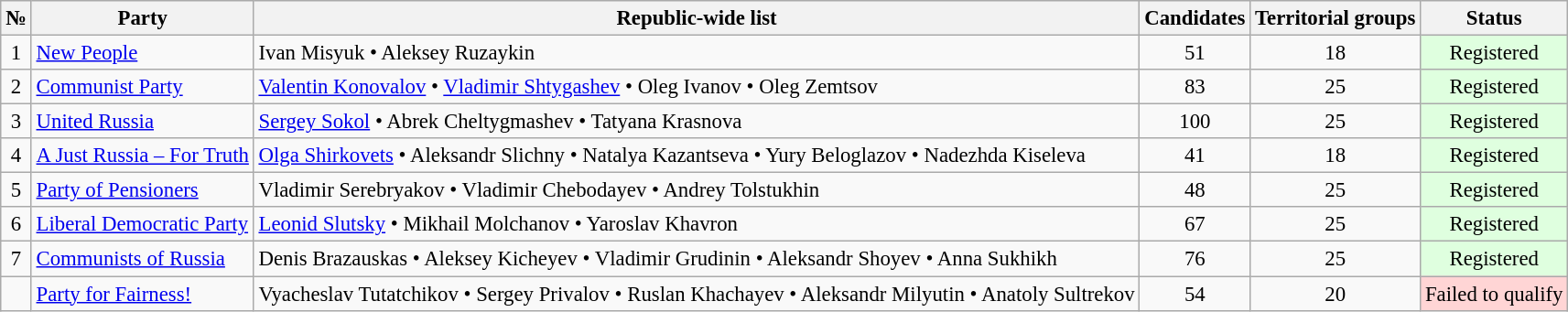<table class="wikitable sortable" style="background: #f9f9f9; text-align:right; font-size: 95%">
<tr>
<th align=center>№</th>
<th align=center>Party</th>
<th align=center>Republic-wide list</th>
<th align=center>Candidates</th>
<th align=center>Territorial groups</th>
<th align=center>Status</th>
</tr>
<tr>
<td align=center>1</td>
<td align=left><a href='#'>New People</a></td>
<td align=left>Ivan Misyuk • Aleksey Ruzaykin</td>
<td align=center>51</td>
<td align=center>18</td>
<td align=center bgcolor="#DFFFDF">Registered</td>
</tr>
<tr>
<td align=center>2</td>
<td align=left><a href='#'>Communist Party</a></td>
<td align=left><a href='#'>Valentin Konovalov</a> • <a href='#'>Vladimir Shtygashev</a> • Oleg Ivanov • Oleg Zemtsov</td>
<td align=center>83</td>
<td align=center>25</td>
<td align=center bgcolor="#DFFFDF">Registered</td>
</tr>
<tr>
<td align=center>3</td>
<td align=left><a href='#'>United Russia</a></td>
<td align=left><a href='#'>Sergey Sokol</a> • Abrek Cheltygmashev • Tatyana Krasnova</td>
<td align=center>100</td>
<td align=center>25</td>
<td align=center bgcolor="#DFFFDF">Registered</td>
</tr>
<tr>
<td align=center>4</td>
<td align=left><a href='#'>A Just Russia – For Truth</a></td>
<td align=left><a href='#'>Olga Shirkovets</a> • Aleksandr Slichny • Natalya Kazantseva • Yury Beloglazov • Nadezhda Kiseleva</td>
<td align=center>41</td>
<td align=center>18</td>
<td align=center bgcolor="#DFFFDF">Registered</td>
</tr>
<tr>
<td align=center>5</td>
<td align=left><a href='#'>Party of Pensioners</a></td>
<td align=left>Vladimir Serebryakov • Vladimir Chebodayev • Andrey Tolstukhin</td>
<td align=center>48</td>
<td align=center>25</td>
<td align=center bgcolor="#DFFFDF">Registered</td>
</tr>
<tr>
<td align=center>6</td>
<td align=left><a href='#'>Liberal Democratic Party</a></td>
<td align=left><a href='#'>Leonid Slutsky</a> • Mikhail Molchanov • Yaroslav Khavron</td>
<td align=center>67</td>
<td align=center>25</td>
<td align=center bgcolor="#DFFFDF">Registered</td>
</tr>
<tr>
<td align=center>7</td>
<td align=left><a href='#'>Communists of Russia</a></td>
<td align=left>Denis Brazauskas • Aleksey Kicheyev • Vladimir Grudinin • Aleksandr Shoyev • Anna Sukhikh</td>
<td align=center>76</td>
<td align=center>25</td>
<td align=center bgcolor="#DFFFDF">Registered</td>
</tr>
<tr>
<td></td>
<td align=left><a href='#'>Party for Fairness!</a></td>
<td align=left>Vyacheslav Tutatchikov • Sergey Privalov • Ruslan Khachayev • Aleksandr Milyutin • Anatoly Sultrekov</td>
<td align=center>54</td>
<td align=center>20</td>
<td align=center bgcolor="#FFD5D5">Failed to qualify</td>
</tr>
</table>
